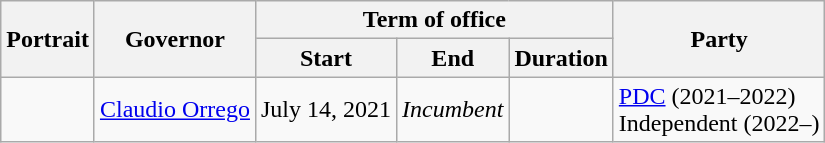<table class="wikitable">
<tr>
<th rowspan="2">Portrait</th>
<th rowspan="2">Governor</th>
<th colspan="3">Term of office</th>
<th rowspan="2">Party</th>
</tr>
<tr>
<th>Start</th>
<th>End</th>
<th>Duration</th>
</tr>
<tr>
<td></td>
<td><a href='#'>Claudio Orrego</a></td>
<td>July 14, 2021</td>
<td><em>Incumbent</em></td>
<td></td>
<td><a href='#'>PDC</a> (2021–2022)<br>Independent (2022–)</td>
</tr>
</table>
